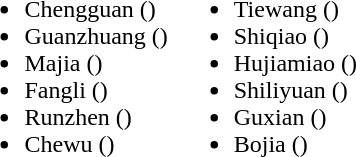<table>
<tr>
<td valign="top"><br><ul><li>Chengguan ()</li><li>Guanzhuang ()</li><li>Majia ()</li><li>Fangli ()</li><li>Runzhen ()</li><li>Chewu ()</li></ul></td>
<td valign="top"><br><ul><li>Tiewang ()</li><li>Shiqiao ()</li><li>Hujiamiao ()</li><li>Shiliyuan ()</li><li>Guxian ()</li><li>Bojia ()</li></ul></td>
</tr>
</table>
